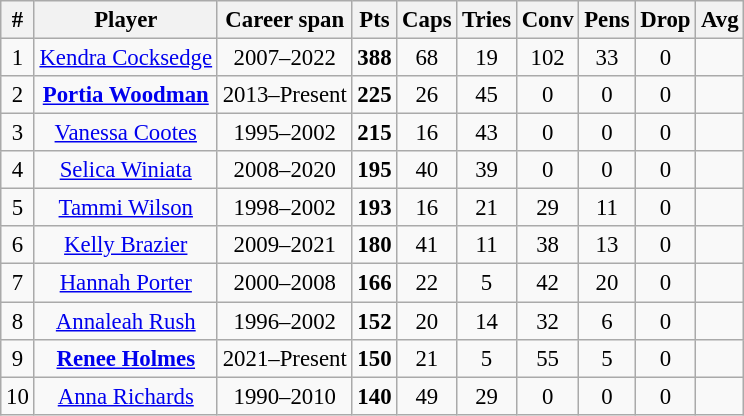<table class="wikitable sortable" style="font-size:95%; text-align:center;">
<tr>
<th>#</th>
<th>Player</th>
<th>Career span</th>
<th>Pts</th>
<th>Caps</th>
<th>Tries</th>
<th>Conv</th>
<th>Pens</th>
<th>Drop</th>
<th>Avg</th>
</tr>
<tr>
<td>1</td>
<td><a href='#'>Kendra Cocksedge</a></td>
<td>2007–2022</td>
<td><strong>388</strong></td>
<td>68</td>
<td>19</td>
<td>102</td>
<td>33</td>
<td>0</td>
<td></td>
</tr>
<tr>
<td>2</td>
<td><a href='#'><strong>Portia Woodman</strong></a></td>
<td>2013–Present</td>
<td><strong>225</strong></td>
<td>26</td>
<td>45</td>
<td>0</td>
<td>0</td>
<td>0</td>
<td></td>
</tr>
<tr>
<td>3</td>
<td><a href='#'>Vanessa Cootes</a></td>
<td>1995–2002</td>
<td><strong>215</strong></td>
<td>16</td>
<td>43</td>
<td>0</td>
<td>0</td>
<td>0</td>
<td></td>
</tr>
<tr>
<td>4</td>
<td><a href='#'>Selica Winiata</a></td>
<td>2008–2020</td>
<td><strong>195</strong></td>
<td>40</td>
<td>39</td>
<td>0</td>
<td>0</td>
<td>0</td>
<td></td>
</tr>
<tr>
<td>5</td>
<td><a href='#'>Tammi Wilson</a></td>
<td>1998–2002</td>
<td><strong>193</strong></td>
<td>16</td>
<td>21</td>
<td>29</td>
<td>11</td>
<td>0</td>
<td></td>
</tr>
<tr>
<td>6</td>
<td><a href='#'>Kelly Brazier</a></td>
<td>2009–2021</td>
<td><strong>180</strong></td>
<td>41</td>
<td>11</td>
<td>38</td>
<td>13</td>
<td>0</td>
<td></td>
</tr>
<tr>
<td>7</td>
<td><a href='#'>Hannah Porter</a></td>
<td>2000–2008</td>
<td><strong>166</strong></td>
<td>22</td>
<td>5</td>
<td>42</td>
<td>20</td>
<td>0</td>
<td></td>
</tr>
<tr>
<td>8</td>
<td><a href='#'>Annaleah Rush</a></td>
<td>1996–2002</td>
<td><strong>152</strong></td>
<td>20</td>
<td>14</td>
<td>32</td>
<td>6</td>
<td>0</td>
<td></td>
</tr>
<tr>
<td>9</td>
<td><strong><a href='#'>Renee Holmes</a></strong></td>
<td>2021–Present</td>
<td><strong>150</strong></td>
<td>21</td>
<td>5</td>
<td>55</td>
<td>5</td>
<td>0</td>
<td></td>
</tr>
<tr>
<td>10</td>
<td><a href='#'>Anna Richards</a></td>
<td>1990–2010</td>
<td><strong>140</strong></td>
<td>49</td>
<td>29</td>
<td>0</td>
<td>0</td>
<td>0</td>
<td></td>
</tr>
</table>
